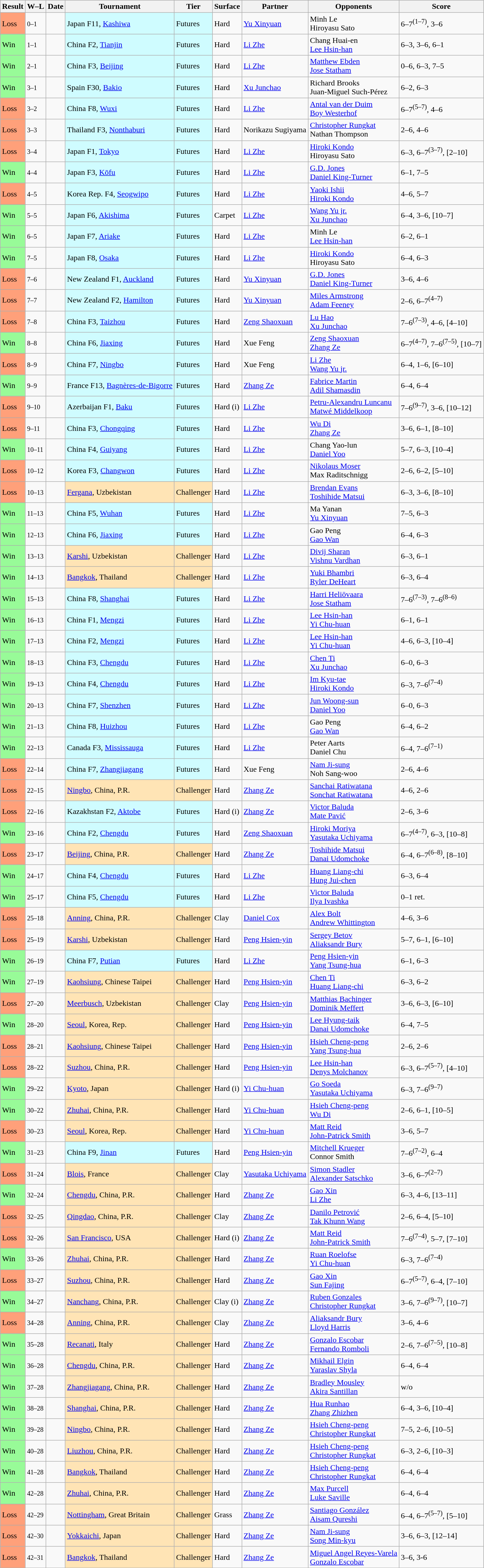<table class="sortable wikitable">
<tr>
<th>Result</th>
<th class="unsortable">W–L</th>
<th>Date</th>
<th>Tournament</th>
<th>Tier</th>
<th>Surface</th>
<th>Partner</th>
<th>Opponents</th>
<th class="unsortable">Score</th>
</tr>
<tr>
<td bgcolor=FFA07A>Loss</td>
<td><small>0–1</small></td>
<td></td>
<td style="background:#cffcff;">Japan F11, <a href='#'>Kashiwa</a></td>
<td style="background:#cffcff;">Futures</td>
<td>Hard</td>
<td> <a href='#'>Yu Xinyuan</a></td>
<td> Minh Le<br> Hiroyasu Sato</td>
<td>6–7<sup>(1–7)</sup>, 3–6</td>
</tr>
<tr>
<td bgcolor=98fb98>Win</td>
<td><small>1–1</small></td>
<td></td>
<td style="background:#cffcff;">China F2, <a href='#'>Tianjin</a></td>
<td style="background:#cffcff;">Futures</td>
<td>Hard</td>
<td> <a href='#'>Li Zhe</a></td>
<td> Chang Huai-en<br> <a href='#'>Lee Hsin-han</a></td>
<td>6–3, 3–6, 6–1</td>
</tr>
<tr>
<td bgcolor=98fb98>Win</td>
<td><small>2–1</small></td>
<td></td>
<td style="background:#cffcff;">China F3, <a href='#'>Beijing</a></td>
<td style="background:#cffcff;">Futures</td>
<td>Hard</td>
<td> <a href='#'>Li Zhe</a></td>
<td> <a href='#'>Matthew Ebden</a><br> <a href='#'>Jose Statham</a></td>
<td>0–6, 6–3, 7–5</td>
</tr>
<tr>
<td bgcolor=98fb98>Win</td>
<td><small>3–1</small></td>
<td></td>
<td style="background:#cffcff;">Spain F30, <a href='#'>Bakio</a></td>
<td style="background:#cffcff;">Futures</td>
<td>Hard</td>
<td> <a href='#'>Xu Junchao</a></td>
<td> Richard Brooks<br> Juan-Miguel Such-Pérez</td>
<td>6–2, 6–3</td>
</tr>
<tr>
<td bgcolor=ffa07a>Loss</td>
<td><small>3–2</small></td>
<td></td>
<td style="background:#cffcff;">China F8, <a href='#'>Wuxi</a></td>
<td style="background:#cffcff;">Futures</td>
<td>Hard</td>
<td> <a href='#'>Li Zhe</a></td>
<td> <a href='#'>Antal van der Duim</a><br> <a href='#'>Boy Westerhof</a></td>
<td>6–7<sup>(5–7)</sup>, 4–6</td>
</tr>
<tr>
<td bgcolor=ffa07a>Loss</td>
<td><small>3–3</small></td>
<td></td>
<td style="background:#cffcff;">Thailand F3, <a href='#'>Nonthaburi</a></td>
<td style="background:#cffcff;">Futures</td>
<td>Hard</td>
<td> Norikazu Sugiyama</td>
<td> <a href='#'>Christopher Rungkat</a><br> Nathan Thompson</td>
<td>2–6, 4–6</td>
</tr>
<tr>
<td bgcolor=ffa07a>Loss</td>
<td><small>3–4</small></td>
<td></td>
<td style="background:#cffcff;">Japan F1, <a href='#'>Tokyo</a></td>
<td style="background:#cffcff;">Futures</td>
<td>Hard</td>
<td> <a href='#'>Li Zhe</a></td>
<td> <a href='#'>Hiroki Kondo</a><br> Hiroyasu Sato</td>
<td>6–3, 6–7<sup>(3–7)</sup>, [2–10]</td>
</tr>
<tr>
<td bgcolor=98fb98>Win</td>
<td><small>4–4</small></td>
<td></td>
<td style="background:#cffcff;">Japan F3, <a href='#'>Kōfu</a></td>
<td style="background:#cffcff;">Futures</td>
<td>Hard</td>
<td> <a href='#'>Li Zhe</a></td>
<td> <a href='#'>G.D. Jones</a><br> <a href='#'>Daniel King-Turner</a></td>
<td>6–1, 7–5</td>
</tr>
<tr>
<td bgcolor=FFA07A>Loss</td>
<td><small>4–5</small></td>
<td></td>
<td style="background:#cffcff;">Korea Rep. F4, <a href='#'>Seogwipo</a></td>
<td style="background:#cffcff;">Futures</td>
<td>Hard</td>
<td> <a href='#'>Li Zhe</a></td>
<td> <a href='#'>Yaoki Ishii</a><br> <a href='#'>Hiroki Kondo</a></td>
<td>4–6, 5–7</td>
</tr>
<tr>
<td bgcolor=98fb98>Win</td>
<td><small>5–5</small></td>
<td></td>
<td style="background:#cffcff;">Japan F6, <a href='#'>Akishima</a></td>
<td style="background:#cffcff;">Futures</td>
<td>Carpet</td>
<td> <a href='#'>Li Zhe</a></td>
<td> <a href='#'>Wang Yu jr.</a><br> <a href='#'>Xu Junchao</a></td>
<td>6–4, 3–6, [10–7]</td>
</tr>
<tr>
<td bgcolor=98fb98>Win</td>
<td><small>6–5</small></td>
<td></td>
<td style="background:#cffcff;">Japan F7, <a href='#'>Ariake</a></td>
<td style="background:#cffcff;">Futures</td>
<td>Hard</td>
<td> <a href='#'>Li Zhe</a></td>
<td> Minh Le<br> <a href='#'>Lee Hsin-han</a></td>
<td>6–2, 6–1</td>
</tr>
<tr>
<td bgcolor=98fb98>Win</td>
<td><small>7–5</small></td>
<td></td>
<td style="background:#cffcff;">Japan F8, <a href='#'>Osaka</a></td>
<td style="background:#cffcff;">Futures</td>
<td>Hard</td>
<td> <a href='#'>Li Zhe</a></td>
<td> <a href='#'>Hiroki Kondo</a><br> Hiroyasu Sato</td>
<td>6–4, 6–3</td>
</tr>
<tr>
<td bgcolor=FFA07A>Loss</td>
<td><small>7–6</small></td>
<td></td>
<td style="background:#cffcff;">New Zealand F1, <a href='#'>Auckland</a></td>
<td style="background:#cffcff;">Futures</td>
<td>Hard</td>
<td> <a href='#'>Yu Xinyuan</a></td>
<td> <a href='#'>G.D. Jones</a><br> <a href='#'>Daniel King-Turner</a></td>
<td>3–6, 4–6</td>
</tr>
<tr>
<td bgcolor=FFA07A>Loss</td>
<td><small>7–7</small></td>
<td></td>
<td style="background:#cffcff;">New Zealand F2, <a href='#'>Hamilton</a></td>
<td style="background:#cffcff;">Futures</td>
<td>Hard</td>
<td> <a href='#'>Yu Xinyuan</a></td>
<td> <a href='#'>Miles Armstrong</a><br> <a href='#'>Adam Feeney</a></td>
<td>2–6, 6–7<sup>(4–7)</sup></td>
</tr>
<tr>
<td bgcolor=FFA07A>Loss</td>
<td><small>7–8</small></td>
<td></td>
<td style="background:#cffcff;">China F3, <a href='#'>Taizhou</a></td>
<td style="background:#cffcff;">Futures</td>
<td>Hard</td>
<td> <a href='#'>Zeng Shaoxuan</a></td>
<td> <a href='#'>Lu Hao</a><br> <a href='#'>Xu Junchao</a></td>
<td>7–6<sup>(7–3)</sup>, 4–6, [4–10]</td>
</tr>
<tr>
<td bgcolor=98fb98>Win</td>
<td><small>8–8</small></td>
<td></td>
<td style="background:#cffcff;">China F6, <a href='#'>Jiaxing</a></td>
<td style="background:#cffcff;">Futures</td>
<td>Hard</td>
<td> Xue Feng</td>
<td> <a href='#'>Zeng Shaoxuan</a><br> <a href='#'>Zhang Ze</a></td>
<td>6–7<sup>(4–7)</sup>, 7–6<sup>(7–5)</sup>, [10–7]</td>
</tr>
<tr>
<td bgcolor=FFA07A>Loss</td>
<td><small>8–9</small></td>
<td></td>
<td style="background:#cffcff;">China F7, <a href='#'>Ningbo</a></td>
<td style="background:#cffcff;">Futures</td>
<td>Hard</td>
<td> Xue Feng</td>
<td> <a href='#'>Li Zhe</a><br> <a href='#'>Wang Yu jr.</a></td>
<td>6–4, 1–6, [6–10]</td>
</tr>
<tr>
<td bgcolor=98fb98>Win</td>
<td><small>9–9</small></td>
<td></td>
<td style="background:#cffcff;">France F13, <a href='#'>Bagnères-de-Bigorre</a></td>
<td style="background:#cffcff;">Futures</td>
<td>Hard</td>
<td> <a href='#'>Zhang Ze</a></td>
<td> <a href='#'>Fabrice Martin</a><br> <a href='#'>Adil Shamasdin</a></td>
<td>6–4, 6–4</td>
</tr>
<tr>
<td bgcolor=FFA07A>Loss</td>
<td><small>9–10</small></td>
<td></td>
<td style="background:#cffcff;">Azerbaijan F1, <a href='#'>Baku</a></td>
<td style="background:#cffcff;">Futures</td>
<td>Hard (i)</td>
<td> <a href='#'>Li Zhe</a></td>
<td> <a href='#'>Petru-Alexandru Luncanu</a><br> <a href='#'>Matwé Middelkoop</a></td>
<td>7–6<sup>(9–7)</sup>, 3–6, [10–12]</td>
</tr>
<tr>
<td bgcolor=FFA07A>Loss</td>
<td><small>9–11</small></td>
<td></td>
<td style="background:#cffcff;">China F3, <a href='#'>Chongqing</a></td>
<td style="background:#cffcff;">Futures</td>
<td>Hard</td>
<td> <a href='#'>Li Zhe</a></td>
<td> <a href='#'>Wu Di</a><br> <a href='#'>Zhang Ze</a></td>
<td>3–6, 6–1, [8–10]</td>
</tr>
<tr>
<td bgcolor=98fb98>Win</td>
<td><small>10–11</small></td>
<td></td>
<td style="background:#cffcff;">China F4, <a href='#'>Guiyang</a></td>
<td style="background:#cffcff;">Futures</td>
<td>Hard</td>
<td> <a href='#'>Li Zhe</a></td>
<td> Chang Yao-lun<br> <a href='#'>Daniel Yoo</a></td>
<td>5–7, 6–3, [10–4]</td>
</tr>
<tr>
<td bgcolor=FFA07A>Loss</td>
<td><small>10–12</small></td>
<td></td>
<td style="background:#cffcff;">Korea F3, <a href='#'>Changwon</a></td>
<td style="background:#cffcff;">Futures</td>
<td>Hard</td>
<td> <a href='#'>Li Zhe</a></td>
<td> <a href='#'>Nikolaus Moser</a><br> Max Raditschnigg</td>
<td>2–6, 6–2, [5–10]</td>
</tr>
<tr>
<td bgcolor=FFA07A>Loss</td>
<td><small>10–13</small></td>
<td><a href='#'></a></td>
<td style="background:moccasin;"><a href='#'>Fergana</a>, Uzbekistan</td>
<td style="background:moccasin;">Challenger</td>
<td>Hard</td>
<td> <a href='#'>Li Zhe</a></td>
<td> <a href='#'>Brendan Evans</a><br> <a href='#'>Toshihide Matsui</a></td>
<td>6–3, 3–6, [8–10]</td>
</tr>
<tr>
<td bgcolor=98fb98>Win</td>
<td><small>11–13</small></td>
<td></td>
<td style="background:#cffcff;">China F5, <a href='#'>Wuhan</a></td>
<td style="background:#cffcff;">Futures</td>
<td>Hard</td>
<td> <a href='#'>Li Zhe</a></td>
<td> Ma Yanan<br> <a href='#'>Yu Xinyuan</a></td>
<td>7–5, 6–3</td>
</tr>
<tr>
<td bgcolor=98fb98>Win</td>
<td><small>12–13</small></td>
<td></td>
<td style="background:#cffcff;">China F6, <a href='#'>Jiaxing</a></td>
<td style="background:#cffcff;">Futures</td>
<td>Hard</td>
<td> <a href='#'>Li Zhe</a></td>
<td> Gao Peng<br> <a href='#'>Gao Wan</a></td>
<td>6–4, 6–3</td>
</tr>
<tr>
<td bgcolor=98fb98>Win</td>
<td><small>13–13</small></td>
<td><a href='#'></a></td>
<td style="background:moccasin;"><a href='#'>Karshi</a>, Uzbekistan</td>
<td style="background:moccasin;">Challenger</td>
<td>Hard</td>
<td> <a href='#'>Li Zhe</a></td>
<td> <a href='#'>Divij Sharan</a><br> <a href='#'>Vishnu Vardhan</a></td>
<td>6–3, 6–1</td>
</tr>
<tr>
<td bgcolor=98fb98>Win</td>
<td><small>14–13</small></td>
<td><a href='#'></a></td>
<td style="background:moccasin;"><a href='#'>Bangkok</a>, Thailand</td>
<td style="background:moccasin;">Challenger</td>
<td>Hard</td>
<td> <a href='#'>Li Zhe</a></td>
<td> <a href='#'>Yuki Bhambri</a><br> <a href='#'>Ryler DeHeart</a></td>
<td>6–3, 6–4</td>
</tr>
<tr>
<td bgcolor=98fb98>Win</td>
<td><small>15–13</small></td>
<td></td>
<td style="background:#cffcff;">China F8, <a href='#'>Shanghai</a></td>
<td style="background:#cffcff;">Futures</td>
<td>Hard</td>
<td> <a href='#'>Li Zhe</a></td>
<td> <a href='#'>Harri Heliövaara</a><br> <a href='#'>Jose Statham</a></td>
<td>7–6<sup>(7–3)</sup>, 7–6<sup>(8–6)</sup></td>
</tr>
<tr>
<td bgcolor=98fb98>Win</td>
<td><small>16–13</small></td>
<td></td>
<td style="background:#cffcff;">China F1, <a href='#'>Mengzi</a></td>
<td style="background:#cffcff;">Futures</td>
<td>Hard</td>
<td> <a href='#'>Li Zhe</a></td>
<td> <a href='#'>Lee Hsin-han</a><br> <a href='#'>Yi Chu-huan</a></td>
<td>6–1, 6–1</td>
</tr>
<tr>
<td bgcolor=98fb98>Win</td>
<td><small>17–13</small></td>
<td></td>
<td style="background:#cffcff;">China F2, <a href='#'>Mengzi</a></td>
<td style="background:#cffcff;">Futures</td>
<td>Hard</td>
<td> <a href='#'>Li Zhe</a></td>
<td> <a href='#'>Lee Hsin-han</a><br> <a href='#'>Yi Chu-huan</a></td>
<td>4–6, 6–3, [10–4]</td>
</tr>
<tr>
<td bgcolor=98fb98>Win</td>
<td><small>18–13</small></td>
<td></td>
<td style="background:#cffcff;">China F3, <a href='#'>Chengdu</a></td>
<td style="background:#cffcff;">Futures</td>
<td>Hard</td>
<td> <a href='#'>Li Zhe</a></td>
<td> <a href='#'>Chen Ti</a><br> <a href='#'>Xu Junchao</a></td>
<td>6–0, 6–3</td>
</tr>
<tr>
<td bgcolor=98fb98>Win</td>
<td><small>19–13</small></td>
<td></td>
<td style="background:#cffcff;">China F4, <a href='#'>Chengdu</a></td>
<td style="background:#cffcff;">Futures</td>
<td>Hard</td>
<td> <a href='#'>Li Zhe</a></td>
<td> <a href='#'>Im Kyu-tae</a><br> <a href='#'>Hiroki Kondo</a></td>
<td>6–3, 7–6<sup>(7–4)</sup></td>
</tr>
<tr>
<td bgcolor=98fb98>Win</td>
<td><small>20–13</small></td>
<td></td>
<td style="background:#cffcff;">China F7, <a href='#'>Shenzhen</a></td>
<td style="background:#cffcff;">Futures</td>
<td>Hard</td>
<td> <a href='#'>Li Zhe</a></td>
<td> <a href='#'>Jun Woong-sun</a><br> <a href='#'>Daniel Yoo</a></td>
<td>6–0, 6–3</td>
</tr>
<tr>
<td bgcolor=98fb98>Win</td>
<td><small>21–13</small></td>
<td></td>
<td style="background:#cffcff;">China F8, <a href='#'>Huizhou</a></td>
<td style="background:#cffcff;">Futures</td>
<td>Hard</td>
<td> <a href='#'>Li Zhe</a></td>
<td> Gao Peng<br> <a href='#'>Gao Wan</a></td>
<td>6–4, 6–2</td>
</tr>
<tr>
<td bgcolor=98fb98>Win</td>
<td><small>22–13</small></td>
<td></td>
<td style="background:#cffcff;">Canada F3, <a href='#'>Mississauga</a></td>
<td style="background:#cffcff;">Futures</td>
<td>Hard</td>
<td> <a href='#'>Li Zhe</a></td>
<td> Peter Aarts<br> Daniel Chu</td>
<td>6–4, 7–6<sup>(7–1)</sup></td>
</tr>
<tr>
<td bgcolor=FFA07A>Loss</td>
<td><small>22–14</small></td>
<td></td>
<td style="background:#cffcff;">China F7, <a href='#'>Zhangjiagang</a></td>
<td style="background:#cffcff;">Futures</td>
<td>Hard</td>
<td> Xue Feng</td>
<td> <a href='#'>Nam Ji-sung</a><br> Noh Sang-woo</td>
<td>2–6, 4–6</td>
</tr>
<tr>
<td bgcolor=FFA07A>Loss</td>
<td><small>22–15</small></td>
<td><a href='#'></a></td>
<td style="background:moccasin;"><a href='#'>Ningbo</a>, China, P.R.</td>
<td style="background:moccasin;">Challenger</td>
<td>Hard</td>
<td> <a href='#'>Zhang Ze</a></td>
<td> <a href='#'>Sanchai Ratiwatana</a><br> <a href='#'>Sonchat Ratiwatana</a></td>
<td>4–6, 2–6</td>
</tr>
<tr>
<td bgcolor=FFA07A>Loss</td>
<td><small>22–16</small></td>
<td></td>
<td style="background:#cffcff;">Kazakhstan F2, <a href='#'>Aktobe</a></td>
<td style="background:#cffcff;">Futures</td>
<td>Hard (i)</td>
<td> <a href='#'>Zhang Ze</a></td>
<td> <a href='#'>Victor Baluda</a><br> <a href='#'>Mate Pavić</a></td>
<td>2–6, 3–6</td>
</tr>
<tr>
<td bgcolor=98fb98>Win</td>
<td><small>23–16</small></td>
<td></td>
<td style="background:#cffcff;">China F2, <a href='#'>Chengdu</a></td>
<td style="background:#cffcff;">Futures</td>
<td>Hard</td>
<td> <a href='#'>Zeng Shaoxuan</a></td>
<td> <a href='#'>Hiroki Moriya</a><br> <a href='#'>Yasutaka Uchiyama</a></td>
<td>6–7<sup>(4–7)</sup>, 6–3, [10–8]</td>
</tr>
<tr>
<td bgcolor=FFA07A>Loss</td>
<td><small>23–17</small></td>
<td><a href='#'></a></td>
<td style="background:moccasin;"><a href='#'>Beijing</a>, China, P.R.</td>
<td style="background:moccasin;">Challenger</td>
<td>Hard</td>
<td> <a href='#'>Zhang Ze</a></td>
<td> <a href='#'>Toshihide Matsui</a><br> <a href='#'>Danai Udomchoke</a></td>
<td>6–4, 6–7<sup>(6–8)</sup>, [8–10]</td>
</tr>
<tr>
<td bgcolor=98fb98>Win</td>
<td><small>24–17</small></td>
<td></td>
<td style="background:#cffcff;">China F4, <a href='#'>Chengdu</a></td>
<td style="background:#cffcff;">Futures</td>
<td>Hard</td>
<td> <a href='#'>Li Zhe</a></td>
<td> <a href='#'>Huang Liang-chi</a><br> <a href='#'>Hung Jui-chen</a></td>
<td>6–3, 6–4</td>
</tr>
<tr>
<td bgcolor=98fb98>Win</td>
<td><small>25–17</small></td>
<td></td>
<td style="background:#cffcff;">China F5, <a href='#'>Chengdu</a></td>
<td style="background:#cffcff;">Futures</td>
<td>Hard</td>
<td> <a href='#'>Li Zhe</a></td>
<td> <a href='#'>Victor Baluda</a><br> <a href='#'>Ilya Ivashka</a></td>
<td>0–1 ret.</td>
</tr>
<tr>
<td bgcolor=FFA07A>Loss</td>
<td><small>25–18</small></td>
<td><a href='#'></a></td>
<td style="background:moccasin;"><a href='#'>Anning</a>, China, P.R.</td>
<td style="background:moccasin;">Challenger</td>
<td>Clay</td>
<td> <a href='#'>Daniel Cox</a></td>
<td> <a href='#'>Alex Bolt</a><br> <a href='#'>Andrew Whittington</a></td>
<td>4–6, 3–6</td>
</tr>
<tr>
<td bgcolor=FFA07A>Loss</td>
<td><small>25–19</small></td>
<td><a href='#'></a></td>
<td style="background:moccasin;"><a href='#'>Karshi</a>, Uzbekistan</td>
<td style="background:moccasin;">Challenger</td>
<td>Hard</td>
<td> <a href='#'>Peng Hsien-yin</a></td>
<td> <a href='#'>Sergey Betov</a><br> <a href='#'>Aliaksandr Bury</a></td>
<td>5–7, 6–1, [6–10]</td>
</tr>
<tr>
<td bgcolor=98fb98>Win</td>
<td><small>26–19</small></td>
<td></td>
<td style="background:#cffcff;">China F7, <a href='#'>Putian</a></td>
<td style="background:#cffcff;">Futures</td>
<td>Hard</td>
<td> <a href='#'>Li Zhe</a></td>
<td> <a href='#'>Peng Hsien-yin</a><br> <a href='#'>Yang Tsung-hua</a></td>
<td>6–1, 6–3</td>
</tr>
<tr>
<td bgcolor=98fb98>Win</td>
<td><small>27–19</small></td>
<td><a href='#'></a></td>
<td style="background:moccasin;"><a href='#'>Kaohsiung</a>, Chinese Taipei</td>
<td style="background:moccasin;">Challenger</td>
<td>Hard</td>
<td> <a href='#'>Peng Hsien-yin</a></td>
<td> <a href='#'>Chen Ti</a><br> <a href='#'>Huang Liang-chi</a></td>
<td>6–3, 6–2</td>
</tr>
<tr>
<td bgcolor=FFA07A>Loss</td>
<td><small>27–20</small></td>
<td><a href='#'></a></td>
<td style="background:moccasin;"><a href='#'>Meerbusch</a>, Uzbekistan</td>
<td style="background:moccasin;">Challenger</td>
<td>Clay</td>
<td> <a href='#'>Peng Hsien-yin</a></td>
<td> <a href='#'>Matthias Bachinger</a><br> <a href='#'>Dominik Meffert</a></td>
<td>3–6, 6–3, [6–10]</td>
</tr>
<tr>
<td bgcolor=98fb98>Win</td>
<td><small>28–20</small></td>
<td><a href='#'></a></td>
<td style="background:moccasin;"><a href='#'>Seoul</a>, Korea, Rep.</td>
<td style="background:moccasin;">Challenger</td>
<td>Hard</td>
<td> <a href='#'>Peng Hsien-yin</a></td>
<td> <a href='#'>Lee Hyung-taik</a><br> <a href='#'>Danai Udomchoke</a></td>
<td>6–4, 7–5</td>
</tr>
<tr>
<td bgcolor=FFA07A>Loss</td>
<td><small>28–21</small></td>
<td><a href='#'></a></td>
<td style="background:moccasin;"><a href='#'>Kaohsiung</a>, Chinese Taipei</td>
<td style="background:moccasin;">Challenger</td>
<td>Hard</td>
<td> <a href='#'>Peng Hsien-yin</a></td>
<td> <a href='#'>Hsieh Cheng-peng</a><br> <a href='#'>Yang Tsung-hua</a></td>
<td>2–6, 2–6</td>
</tr>
<tr>
<td bgcolor=FFA07A>Loss</td>
<td><small>28–22</small></td>
<td><a href='#'></a></td>
<td style="background:moccasin;"><a href='#'>Suzhou</a>, China, P.R.</td>
<td style="background:moccasin;">Challenger</td>
<td>Hard</td>
<td> <a href='#'>Peng Hsien-yin</a></td>
<td> <a href='#'>Lee Hsin-han</a><br> <a href='#'>Denys Molchanov</a></td>
<td>6–3, 6–7<sup>(5–7)</sup>, [4–10]</td>
</tr>
<tr>
<td bgcolor=98fb98>Win</td>
<td><small>29–22</small></td>
<td><a href='#'></a></td>
<td style="background:moccasin;"><a href='#'>Kyoto</a>, Japan</td>
<td style="background:moccasin;">Challenger</td>
<td>Hard (i)</td>
<td> <a href='#'>Yi Chu-huan</a></td>
<td> <a href='#'>Go Soeda</a><br> <a href='#'>Yasutaka Uchiyama</a></td>
<td>6–3, 7–6<sup>(9–7)</sup></td>
</tr>
<tr>
<td bgcolor=98fb98>Win</td>
<td><small>30–22</small></td>
<td><a href='#'></a></td>
<td style="background:moccasin;"><a href='#'>Zhuhai</a>, China, P.R.</td>
<td style="background:moccasin;">Challenger</td>
<td>Hard</td>
<td> <a href='#'>Yi Chu-huan</a></td>
<td> <a href='#'>Hsieh Cheng-peng</a><br> <a href='#'>Wu Di</a></td>
<td>2–6, 6–1, [10–5]</td>
</tr>
<tr>
<td bgcolor=FFA07A>Loss</td>
<td><small>30–23</small></td>
<td><a href='#'></a></td>
<td style="background:moccasin;"><a href='#'>Seoul</a>, Korea, Rep.</td>
<td style="background:moccasin;">Challenger</td>
<td>Hard</td>
<td> <a href='#'>Yi Chu-huan</a></td>
<td> <a href='#'>Matt Reid</a><br> <a href='#'>John-Patrick Smith</a></td>
<td>3–6, 5–7</td>
</tr>
<tr>
<td bgcolor=98fb98>Win</td>
<td><small>31–23</small></td>
<td></td>
<td style="background:#cffcff;">China F9, <a href='#'>Jinan</a></td>
<td style="background:#cffcff;">Futures</td>
<td>Hard</td>
<td> <a href='#'>Peng Hsien-yin</a></td>
<td> <a href='#'>Mitchell Krueger</a><br> Connor Smith</td>
<td>7–6<sup>(7–2)</sup>, 6–4</td>
</tr>
<tr>
<td bgcolor=FFA07A>Loss</td>
<td><small>31–24</small></td>
<td><a href='#'></a></td>
<td style="background:moccasin;"><a href='#'>Blois</a>, France</td>
<td style="background:moccasin;">Challenger</td>
<td>Clay</td>
<td> <a href='#'>Yasutaka Uchiyama</a></td>
<td> <a href='#'>Simon Stadler</a><br> <a href='#'>Alexander Satschko</a></td>
<td>3–6, 6–7<sup>(2–7)</sup></td>
</tr>
<tr>
<td bgcolor=98fb98>Win</td>
<td><small>32–24</small></td>
<td><a href='#'></a></td>
<td style="background:moccasin;"><a href='#'>Chengdu</a>, China, P.R.</td>
<td style="background:moccasin;">Challenger</td>
<td>Hard</td>
<td> <a href='#'>Zhang Ze</a></td>
<td> <a href='#'>Gao Xin</a><br> <a href='#'>Li Zhe</a></td>
<td>6–3, 4–6, [13–11]</td>
</tr>
<tr>
<td bgcolor=FFA07A>Loss</td>
<td><small>32–25</small></td>
<td><a href='#'></a></td>
<td style="background:moccasin;"><a href='#'>Qingdao</a>, China, P.R.</td>
<td style="background:moccasin;">Challenger</td>
<td>Clay</td>
<td> <a href='#'>Zhang Ze</a></td>
<td> <a href='#'>Danilo Petrović</a><br> <a href='#'>Tak Khunn Wang</a></td>
<td>2–6, 6–4, [5–10]</td>
</tr>
<tr>
<td bgcolor=FFA07A>Loss</td>
<td><small>32–26</small></td>
<td><a href='#'></a></td>
<td style="background:moccasin;"><a href='#'>San Francisco</a>, USA</td>
<td style="background:moccasin;">Challenger</td>
<td>Hard (i)</td>
<td> <a href='#'>Zhang Ze</a></td>
<td> <a href='#'>Matt Reid</a><br> <a href='#'>John-Patrick Smith</a></td>
<td>7–6<sup>(7–4)</sup>, 5–7, [7–10]</td>
</tr>
<tr>
<td bgcolor=98fb98>Win</td>
<td><small>33–26</small></td>
<td><a href='#'></a></td>
<td style="background:moccasin;"><a href='#'>Zhuhai</a>, China, P.R.</td>
<td style="background:moccasin;">Challenger</td>
<td>Hard</td>
<td> <a href='#'>Zhang Ze</a></td>
<td> <a href='#'>Ruan Roelofse</a><br> <a href='#'>Yi Chu-huan</a></td>
<td>6–3, 7–6<sup>(7–4)</sup></td>
</tr>
<tr>
<td bgcolor=FFA07A>Loss</td>
<td><small>33–27</small></td>
<td><a href='#'></a></td>
<td style="background:moccasin;"><a href='#'>Suzhou</a>, China, P.R.</td>
<td style="background:moccasin;">Challenger</td>
<td>Hard</td>
<td> <a href='#'>Zhang Ze</a></td>
<td> <a href='#'>Gao Xin</a><br> <a href='#'>Sun Fajing</a></td>
<td>6–7<sup>(5–7)</sup>, 6–4, [7–10]</td>
</tr>
<tr>
<td bgcolor=98fb98>Win</td>
<td><small>34–27</small></td>
<td><a href='#'></a></td>
<td style="background:moccasin;"><a href='#'>Nanchang</a>, China, P.R.</td>
<td style="background:moccasin;">Challenger</td>
<td>Clay (i)</td>
<td> <a href='#'>Zhang Ze</a></td>
<td> <a href='#'>Ruben Gonzales</a><br> <a href='#'>Christopher Rungkat</a></td>
<td>3–6, 7–6<sup>(9–7)</sup>, [10–7]</td>
</tr>
<tr>
<td bgcolor=FFA07A>Loss</td>
<td><small>34–28</small></td>
<td><a href='#'></a></td>
<td style="background:moccasin;"><a href='#'>Anning</a>, China, P.R.</td>
<td style="background:moccasin;">Challenger</td>
<td>Clay</td>
<td> <a href='#'>Zhang Ze</a></td>
<td> <a href='#'>Aliaksandr Bury</a><br> <a href='#'>Lloyd Harris</a></td>
<td>3–6, 4–6</td>
</tr>
<tr>
<td bgcolor=98fb98>Win</td>
<td><small>35–28</small></td>
<td><a href='#'></a></td>
<td style="background:moccasin;"><a href='#'>Recanati</a>, Italy</td>
<td style="background:moccasin;">Challenger</td>
<td>Hard</td>
<td> <a href='#'>Zhang Ze</a></td>
<td> <a href='#'>Gonzalo Escobar</a><br> <a href='#'>Fernando Romboli</a></td>
<td>2–6, 7–6<sup>(7–5)</sup>, [10–8]</td>
</tr>
<tr>
<td bgcolor=98fb98>Win</td>
<td><small>36–28</small></td>
<td><a href='#'></a></td>
<td style="background:moccasin;"><a href='#'>Chengdu</a>, China, P.R.</td>
<td style="background:moccasin;">Challenger</td>
<td>Hard</td>
<td> <a href='#'>Zhang Ze</a></td>
<td> <a href='#'>Mikhail Elgin</a><br> <a href='#'>Yaraslav Shyla</a></td>
<td>6–4, 6–4</td>
</tr>
<tr>
<td bgcolor=98fb98>Win</td>
<td><small>37–28</small></td>
<td><a href='#'></a></td>
<td style="background:moccasin;"><a href='#'>Zhangjiagang</a>, China, P.R.</td>
<td style="background:moccasin;">Challenger</td>
<td>Hard</td>
<td> <a href='#'>Zhang Ze</a></td>
<td> <a href='#'>Bradley Mousley</a><br> <a href='#'>Akira Santillan</a></td>
<td>w/o</td>
</tr>
<tr>
<td bgcolor=98fb98>Win</td>
<td><small>38–28</small></td>
<td><a href='#'></a></td>
<td style="background:moccasin;"><a href='#'>Shanghai</a>, China, P.R.</td>
<td style="background:moccasin;">Challenger</td>
<td>Hard</td>
<td> <a href='#'>Zhang Ze</a></td>
<td> <a href='#'>Hua Runhao</a><br> <a href='#'>Zhang Zhizhen</a></td>
<td>6–4, 3–6, [10–4]</td>
</tr>
<tr>
<td bgcolor=98fb98>Win</td>
<td><small>39–28</small></td>
<td><a href='#'></a></td>
<td style="background:moccasin;"><a href='#'>Ningbo</a>, China, P.R.</td>
<td style="background:moccasin;">Challenger</td>
<td>Hard</td>
<td> <a href='#'>Zhang Ze</a></td>
<td> <a href='#'>Hsieh Cheng-peng</a><br> <a href='#'>Christopher Rungkat</a></td>
<td>7–5, 2–6, [10–5]</td>
</tr>
<tr>
<td bgcolor=98fb98>Win</td>
<td><small>40–28</small></td>
<td><a href='#'></a></td>
<td style="background:moccasin;"><a href='#'>Liuzhou</a>, China, P.R.</td>
<td style="background:moccasin;">Challenger</td>
<td>Hard</td>
<td> <a href='#'>Zhang Ze</a></td>
<td> <a href='#'>Hsieh Cheng-peng</a><br> <a href='#'>Christopher Rungkat</a></td>
<td>6–3, 2–6, [10–3]</td>
</tr>
<tr>
<td bgcolor=98fb98>Win</td>
<td><small>41–28</small></td>
<td><a href='#'></a></td>
<td style="background:moccasin;"><a href='#'>Bangkok</a>, Thailand</td>
<td style="background:moccasin;">Challenger</td>
<td>Hard</td>
<td> <a href='#'>Zhang Ze</a></td>
<td> <a href='#'>Hsieh Cheng-peng</a><br> <a href='#'>Christopher Rungkat</a></td>
<td>6–4, 6–4</td>
</tr>
<tr>
<td bgcolor=98fb98>Win</td>
<td><small>42–28</small></td>
<td><a href='#'></a></td>
<td style="background:moccasin;"><a href='#'>Zhuhai</a>, China, P.R.</td>
<td style="background:moccasin;">Challenger</td>
<td>Hard</td>
<td> <a href='#'>Zhang Ze</a></td>
<td> <a href='#'>Max Purcell</a><br> <a href='#'>Luke Saville</a></td>
<td>6–4, 6–4</td>
</tr>
<tr>
<td bgcolor=FFA07A>Loss</td>
<td><small>42–29</small></td>
<td><a href='#'></a></td>
<td style="background:moccasin;"><a href='#'>Nottingham</a>, Great Britain</td>
<td style="background:moccasin;">Challenger</td>
<td>Grass</td>
<td> <a href='#'>Zhang Ze</a></td>
<td> <a href='#'>Santiago González</a><br> <a href='#'>Aisam Qureshi</a></td>
<td>6–4, 6–7<sup>(5–7)</sup>, [5–10]</td>
</tr>
<tr>
<td bgcolor=FFA07A>Loss</td>
<td><small>42–30</small></td>
<td><a href='#'></a></td>
<td style="background:moccasin;"><a href='#'>Yokkaichi</a>, Japan</td>
<td style="background:moccasin;">Challenger</td>
<td>Hard</td>
<td> <a href='#'>Zhang Ze</a></td>
<td> <a href='#'>Nam Ji-sung</a><br> <a href='#'>Song Min-kyu</a></td>
<td>3–6, 6–3, [12–14]</td>
</tr>
<tr>
<td bgcolor=FFA07A>Loss</td>
<td><small>42–31</small></td>
<td><a href='#'></a></td>
<td style="background:moccasin;"><a href='#'>Bangkok</a>, Thailand</td>
<td style="background:moccasin;">Challenger</td>
<td>Hard</td>
<td> <a href='#'>Zhang Ze</a></td>
<td> <a href='#'>Miguel Angel Reyes-Varela</a><br> <a href='#'>Gonzalo Escobar</a></td>
<td>3–6, 3-6</td>
</tr>
</table>
